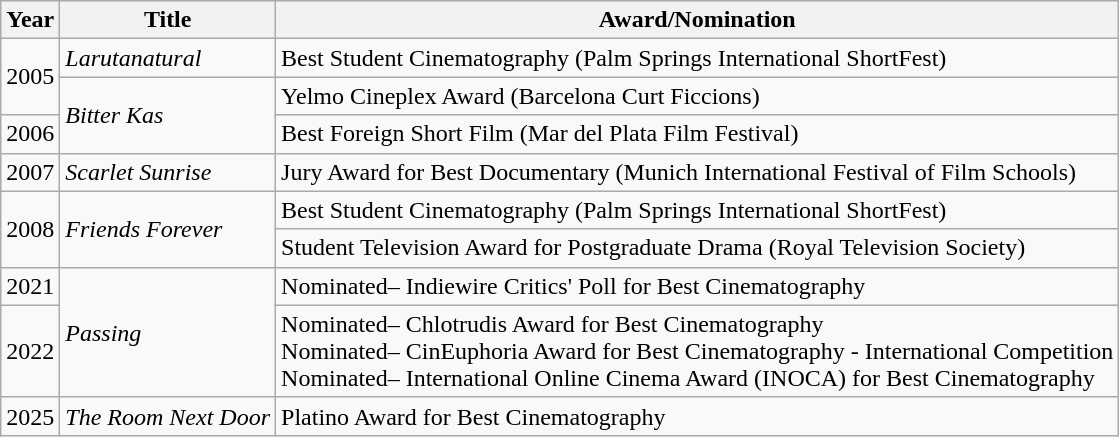<table class="wikitable">
<tr>
<th>Year</th>
<th>Title</th>
<th>Award/Nomination</th>
</tr>
<tr>
<td rowspan="2">2005</td>
<td><em>Larutanatural</em></td>
<td>Best Student Cinematography (Palm Springs International ShortFest)</td>
</tr>
<tr>
<td rowspan="2"><em>Bitter Kas</em></td>
<td>Yelmo Cineplex Award (Barcelona Curt Ficcions)</td>
</tr>
<tr>
<td>2006</td>
<td>Best Foreign Short Film (Mar del Plata Film Festival)</td>
</tr>
<tr>
<td>2007</td>
<td><em>Scarlet Sunrise</em></td>
<td>Jury Award for Best Documentary (Munich International Festival of Film Schools)</td>
</tr>
<tr>
<td rowspan="2">2008</td>
<td rowspan="2"><em>Friends Forever</em></td>
<td>Best Student Cinematography (Palm Springs International ShortFest)</td>
</tr>
<tr>
<td>Student Television Award for Postgraduate Drama (Royal Television Society)</td>
</tr>
<tr>
<td>2021</td>
<td rowspan="2"><em>Passing</em></td>
<td>Nominated– Indiewire Critics' Poll for Best Cinematography</td>
</tr>
<tr>
<td>2022</td>
<td>Nominated– Chlotrudis Award for Best Cinematography<br>Nominated– CinEuphoria Award for Best Cinematography - International Competition<br>Nominated– International Online Cinema Award (INOCA) for Best Cinematography</td>
</tr>
<tr>
<td>2025</td>
<td><em>The Room Next Door</em></td>
<td>Platino Award for Best Cinematography</td>
</tr>
</table>
